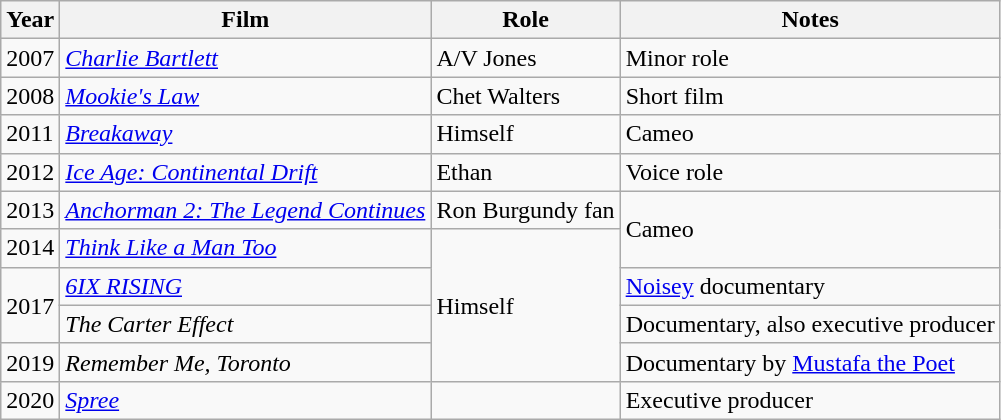<table class="wikitable sortable">
<tr>
<th>Year</th>
<th>Film</th>
<th>Role</th>
<th class="unsortable">Notes</th>
</tr>
<tr>
<td>2007</td>
<td><em><a href='#'>Charlie Bartlett</a></em></td>
<td>A/V Jones</td>
<td>Minor role</td>
</tr>
<tr>
<td>2008</td>
<td><em><a href='#'>Mookie's Law</a></em></td>
<td>Chet Walters</td>
<td>Short film</td>
</tr>
<tr>
<td>2011</td>
<td><em><a href='#'>Breakaway</a></em></td>
<td>Himself</td>
<td>Cameo</td>
</tr>
<tr>
<td>2012</td>
<td><em><a href='#'>Ice Age: Continental Drift</a></em></td>
<td>Ethan</td>
<td>Voice role</td>
</tr>
<tr>
<td>2013</td>
<td><em><a href='#'>Anchorman 2: The Legend Continues</a></em></td>
<td>Ron Burgundy fan</td>
<td rowspan="2">Cameo</td>
</tr>
<tr>
<td>2014</td>
<td><em><a href='#'>Think Like a Man Too</a></em></td>
<td rowspan="4">Himself</td>
</tr>
<tr>
<td rowspan="2">2017</td>
<td><em><a href='#'>6IX RISING</a></em></td>
<td><a href='#'>Noisey</a> documentary</td>
</tr>
<tr>
<td data-sort-value="Carter Effect, The"><em>The Carter Effect</em></td>
<td>Documentary, also executive producer</td>
</tr>
<tr>
<td rowspan="1">2019</td>
<td><em>Remember Me, Toronto</em></td>
<td>Documentary by <a href='#'>Mustafa the Poet</a></td>
</tr>
<tr>
<td>2020</td>
<td><em><a href='#'>Spree</a></em></td>
<td></td>
<td>Executive producer</td>
</tr>
</table>
